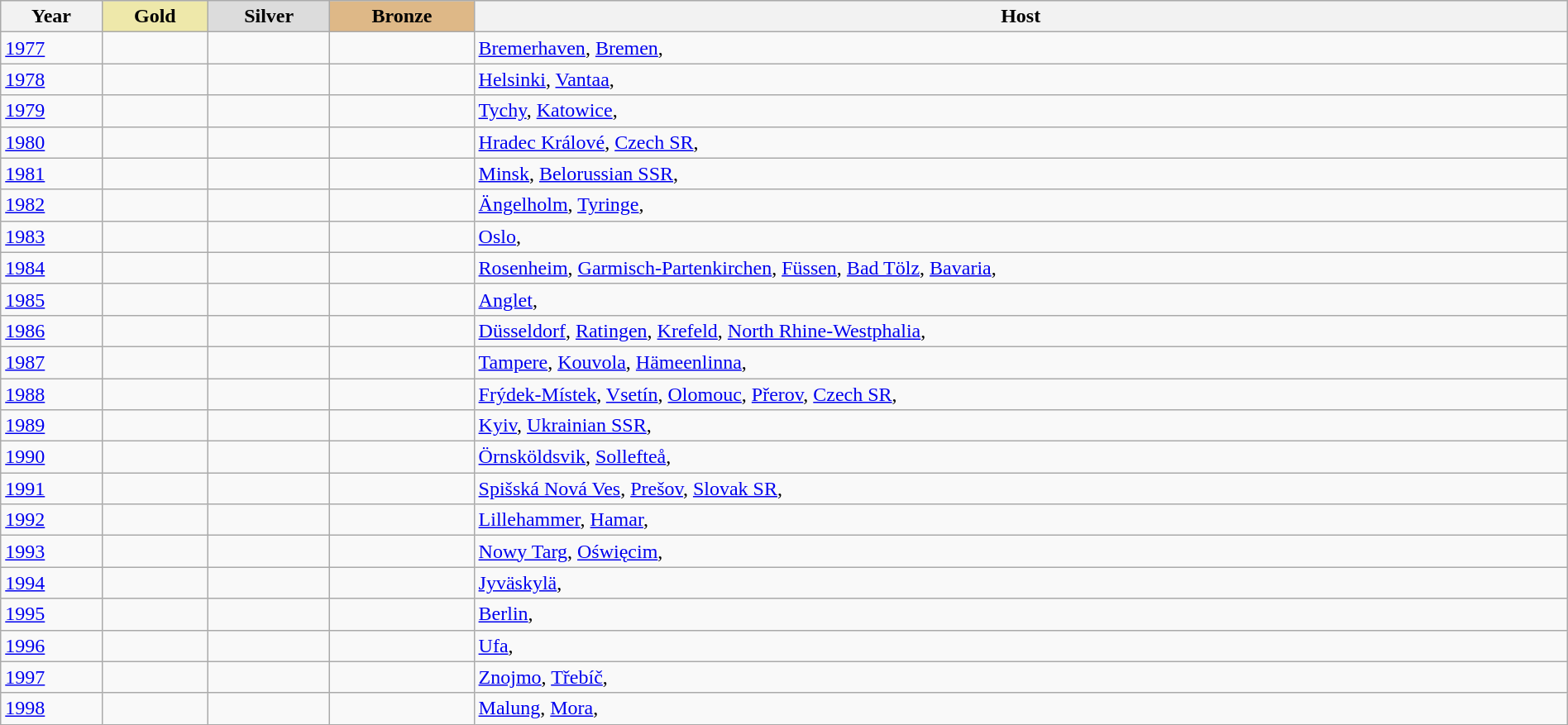<table class="wikitable" width=100%>
<tr bgcolor="#efefef" align=left>
<th>Year</th>
<th style="background-color:#EEE8AA;"><strong>Gold</strong></th>
<th style="background-color:#DCDCDC;"><strong>Silver</strong></th>
<th style="background-color:#DEB887;"><strong>Bronze</strong></th>
<th>Host</th>
</tr>
<tr>
<td><a href='#'>1977</a></td>
<td></td>
<td></td>
<td></td>
<td><a href='#'>Bremerhaven</a>, <a href='#'>Bremen</a>, </td>
</tr>
<tr>
<td><a href='#'>1978</a></td>
<td></td>
<td></td>
<td></td>
<td><a href='#'>Helsinki</a>, <a href='#'>Vantaa</a>, </td>
</tr>
<tr>
<td><a href='#'>1979</a></td>
<td></td>
<td></td>
<td></td>
<td><a href='#'>Tychy</a>, <a href='#'>Katowice</a>, </td>
</tr>
<tr>
<td><a href='#'>1980</a></td>
<td></td>
<td></td>
<td></td>
<td><a href='#'>Hradec Králové</a>, <a href='#'>Czech SR</a>, </td>
</tr>
<tr>
<td><a href='#'>1981</a></td>
<td></td>
<td></td>
<td></td>
<td><a href='#'>Minsk</a>, <a href='#'>Belorussian SSR</a>, </td>
</tr>
<tr>
<td><a href='#'>1982</a></td>
<td></td>
<td></td>
<td></td>
<td><a href='#'>Ängelholm</a>, <a href='#'>Tyringe</a>, </td>
</tr>
<tr>
<td><a href='#'>1983</a></td>
<td></td>
<td></td>
<td></td>
<td><a href='#'>Oslo</a>, </td>
</tr>
<tr>
<td><a href='#'>1984</a></td>
<td></td>
<td></td>
<td></td>
<td><a href='#'>Rosenheim</a>, <a href='#'>Garmisch-Partenkirchen</a>, <a href='#'>Füssen</a>, <a href='#'>Bad Tölz</a>, <a href='#'>Bavaria</a>, </td>
</tr>
<tr>
<td><a href='#'>1985</a></td>
<td></td>
<td></td>
<td></td>
<td><a href='#'>Anglet</a>, </td>
</tr>
<tr>
<td><a href='#'>1986</a></td>
<td></td>
<td></td>
<td></td>
<td><a href='#'>Düsseldorf</a>, <a href='#'>Ratingen</a>, <a href='#'>Krefeld</a>, <a href='#'>North Rhine-Westphalia</a>, </td>
</tr>
<tr>
<td><a href='#'>1987</a></td>
<td></td>
<td></td>
<td></td>
<td><a href='#'>Tampere</a>, <a href='#'>Kouvola</a>, <a href='#'>Hämeenlinna</a>, </td>
</tr>
<tr>
<td><a href='#'>1988</a></td>
<td></td>
<td></td>
<td></td>
<td><a href='#'>Frýdek-Místek</a>, <a href='#'>Vsetín</a>, <a href='#'>Olomouc</a>, <a href='#'>Přerov</a>, <a href='#'>Czech SR</a>, </td>
</tr>
<tr>
<td><a href='#'>1989</a></td>
<td></td>
<td></td>
<td></td>
<td><a href='#'>Kyiv</a>, <a href='#'>Ukrainian SSR</a>, </td>
</tr>
<tr>
<td><a href='#'>1990</a></td>
<td></td>
<td></td>
<td></td>
<td><a href='#'>Örnsköldsvik</a>, <a href='#'>Sollefteå</a>, </td>
</tr>
<tr>
<td><a href='#'>1991</a></td>
<td></td>
<td></td>
<td></td>
<td><a href='#'>Spišská Nová Ves</a>, <a href='#'>Prešov</a>, <a href='#'>Slovak SR</a>, </td>
</tr>
<tr>
<td><a href='#'>1992</a></td>
<td></td>
<td></td>
<td></td>
<td><a href='#'>Lillehammer</a>, <a href='#'>Hamar</a>, </td>
</tr>
<tr>
<td><a href='#'>1993</a></td>
<td></td>
<td></td>
<td></td>
<td><a href='#'>Nowy Targ</a>, <a href='#'>Oświęcim</a>, </td>
</tr>
<tr>
<td><a href='#'>1994</a></td>
<td></td>
<td></td>
<td></td>
<td><a href='#'>Jyväskylä</a>, </td>
</tr>
<tr>
<td><a href='#'>1995</a></td>
<td></td>
<td></td>
<td></td>
<td><a href='#'>Berlin</a>, </td>
</tr>
<tr>
<td><a href='#'>1996</a></td>
<td></td>
<td></td>
<td></td>
<td><a href='#'>Ufa</a>, </td>
</tr>
<tr>
<td><a href='#'>1997</a></td>
<td></td>
<td></td>
<td></td>
<td><a href='#'>Znojmo</a>, <a href='#'>Třebíč</a>, </td>
</tr>
<tr>
<td><a href='#'>1998</a></td>
<td></td>
<td></td>
<td></td>
<td><a href='#'>Malung</a>, <a href='#'>Mora</a>, </td>
</tr>
</table>
